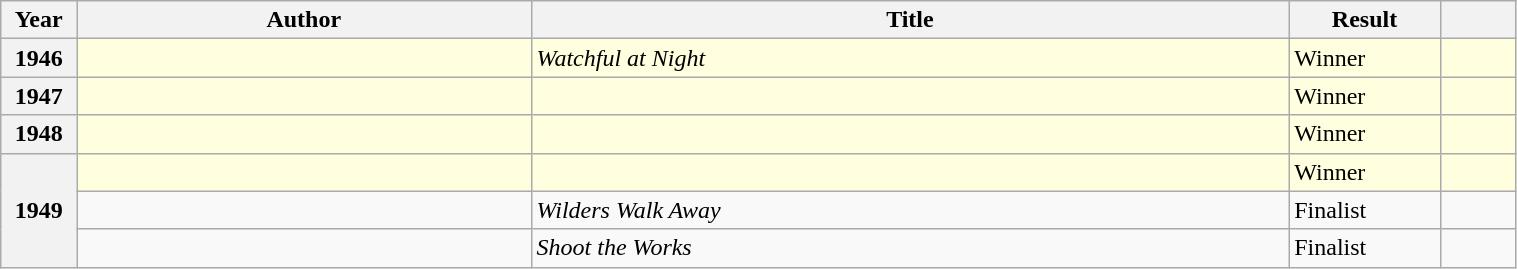<table class="wikitable sortable mw-collapsible" style="width:80%">
<tr>
<th scope="col" width="5%">Year</th>
<th scope="col" width="30%">Author</th>
<th scope="col" width="50%">Title</th>
<th scope="col" width="10%">Result</th>
<th scope="col" width="5%"></th>
</tr>
<tr style="background:lightyellow;">
<th>1946</th>
<td></td>
<td><em>Watchful at Night</em></td>
<td>Winner</td>
<td></td>
</tr>
<tr style="background:lightyellow;">
<th>1947</th>
<td></td>
<td><em></em></td>
<td>Winner</td>
<td></td>
</tr>
<tr style="background:lightyellow;">
<th>1948</th>
<td></td>
<td><em></em></td>
<td>Winner</td>
<td></td>
</tr>
<tr style="background:lightyellow;">
<th rowspan="3">1949</th>
<td></td>
<td><em></em></td>
<td>Winner</td>
<td></td>
</tr>
<tr>
<td></td>
<td><em>Wilders Walk Away</em></td>
<td>Finalist</td>
<td></td>
</tr>
<tr>
<td></td>
<td><em>Shoot the Works</em></td>
<td>Finalist</td>
<td></td>
</tr>
</table>
